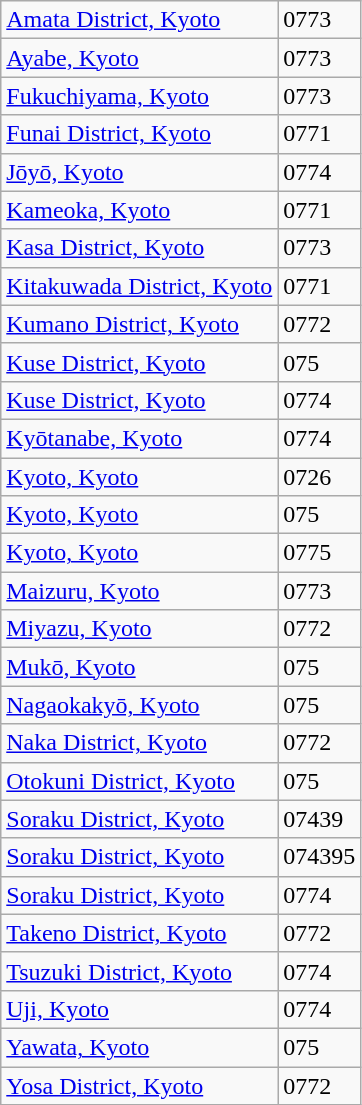<table class="wikitable">
<tr>
<td><a href='#'>Amata District, Kyoto</a></td>
<td>0773</td>
</tr>
<tr>
<td><a href='#'>Ayabe, Kyoto</a></td>
<td>0773</td>
</tr>
<tr>
<td><a href='#'>Fukuchiyama, Kyoto</a></td>
<td>0773</td>
</tr>
<tr>
<td><a href='#'>Funai District, Kyoto</a></td>
<td>0771</td>
</tr>
<tr>
<td><a href='#'>Jōyō, Kyoto</a></td>
<td>0774</td>
</tr>
<tr>
<td><a href='#'>Kameoka, Kyoto</a></td>
<td>0771</td>
</tr>
<tr>
<td><a href='#'>Kasa District, Kyoto</a></td>
<td>0773</td>
</tr>
<tr>
<td><a href='#'>Kitakuwada District, Kyoto</a></td>
<td>0771</td>
</tr>
<tr>
<td><a href='#'>Kumano District, Kyoto</a></td>
<td>0772</td>
</tr>
<tr>
<td><a href='#'>Kuse District, Kyoto</a></td>
<td>075</td>
</tr>
<tr>
<td><a href='#'>Kuse District, Kyoto</a></td>
<td>0774</td>
</tr>
<tr>
<td><a href='#'>Kyōtanabe, Kyoto</a></td>
<td>0774</td>
</tr>
<tr>
<td><a href='#'>Kyoto, Kyoto</a></td>
<td>0726</td>
</tr>
<tr>
<td><a href='#'>Kyoto, Kyoto</a></td>
<td>075</td>
</tr>
<tr>
<td><a href='#'>Kyoto, Kyoto</a></td>
<td>0775</td>
</tr>
<tr>
<td><a href='#'>Maizuru, Kyoto</a></td>
<td>0773</td>
</tr>
<tr>
<td><a href='#'>Miyazu, Kyoto</a></td>
<td>0772</td>
</tr>
<tr>
<td><a href='#'>Mukō, Kyoto</a></td>
<td>075</td>
</tr>
<tr>
<td><a href='#'>Nagaokakyō, Kyoto</a></td>
<td>075</td>
</tr>
<tr>
<td><a href='#'>Naka District, Kyoto</a></td>
<td>0772</td>
</tr>
<tr>
<td><a href='#'>Otokuni District, Kyoto</a></td>
<td>075</td>
</tr>
<tr>
<td><a href='#'>Soraku District, Kyoto</a></td>
<td>07439</td>
</tr>
<tr>
<td><a href='#'>Soraku District, Kyoto</a></td>
<td>074395</td>
</tr>
<tr>
<td><a href='#'>Soraku District, Kyoto</a></td>
<td>0774</td>
</tr>
<tr>
<td><a href='#'>Takeno District, Kyoto</a></td>
<td>0772</td>
</tr>
<tr>
<td><a href='#'>Tsuzuki District, Kyoto</a></td>
<td>0774</td>
</tr>
<tr>
<td><a href='#'>Uji, Kyoto</a></td>
<td>0774</td>
</tr>
<tr>
<td><a href='#'>Yawata, Kyoto</a></td>
<td>075</td>
</tr>
<tr>
<td><a href='#'>Yosa District, Kyoto</a></td>
<td>0772</td>
</tr>
</table>
